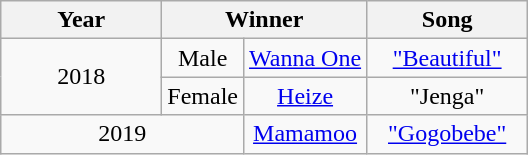<table class="wikitable" style="text-align: center">
<tr>
<th width="100">Year</th>
<th width="100" colspan=2>Winner</th>
<th width="100">Song</th>
</tr>
<tr>
<td rowspan="2">2018</td>
<td>Male</td>
<td><a href='#'>Wanna One</a></td>
<td><a href='#'>"Beautiful"</a></td>
</tr>
<tr>
<td>Female</td>
<td><a href='#'>Heize</a></td>
<td>"Jenga"</td>
</tr>
<tr>
<td colspan=2>2019</td>
<td><a href='#'>Mamamoo</a></td>
<td><a href='#'>"Gogobebe"</a></td>
</tr>
</table>
